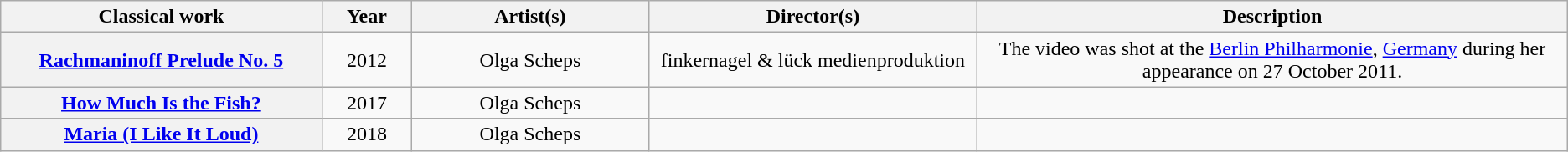<table class="wikitable sortable plainrowheaders" style="text-align:center;">
<tr>
<th scope="col" style="width:20em;">Classical work</th>
<th scope="col" style="width:5em;">Year</th>
<th scope="col" style="width:15em;">Artist(s)</th>
<th scope="col" style="width:20em;">Director(s)</th>
<th scope="col" class="unsortable" style="width: 40em;">Description</th>
</tr>
<tr>
<th scope="row"><a href='#'>Rachmaninoff Prelude No. 5</a></th>
<td style="text-align:center;">2012</td>
<td>Olga Scheps</td>
<td>finkernagel & lück medienproduktion</td>
<td>The video was shot at the <a href='#'>Berlin Philharmonie</a>, <a href='#'>Germany</a> during her appearance on 27 October 2011.</td>
</tr>
<tr>
<th scope="row"><a href='#'>How Much Is the Fish?</a></th>
<td style="text-align:center;">2017</td>
<td>Olga Scheps</td>
<td></td>
<td></td>
</tr>
<tr>
<th scope="row"><a href='#'>Maria (I Like It Loud)</a></th>
<td style="text-align:center;">2018</td>
<td>Olga Scheps</td>
<td></td>
<td></td>
</tr>
</table>
